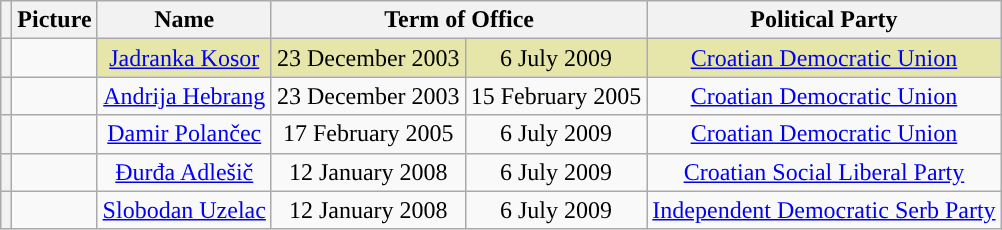<table class="wikitable" style="text-align:center">
<tr>
<th></th>
<th>Picture</th>
<th>Name<br></th>
<th colspan="2">Term of Office</th>
<th>Political Party</th>
</tr>
<tr>
<th style="background:"></th>
<td></td>
<td style="background:#e6e6aa;"><a href='#'>Jadranka Kosor</a><br></td>
<td style="background:#e6e6aa;">23 December 2003</td>
<td style="background:#e6e6aa;">6 July 2009</td>
<td style="background:#e6e6aa;"><a href='#'>Croatian Democratic Union</a></td>
</tr>
<tr>
<th style="background:"></th>
<td></td>
<td><a href='#'>Andrija Hebrang</a><br></td>
<td>23 December 2003</td>
<td>15 February 2005</td>
<td><a href='#'>Croatian Democratic Union</a></td>
</tr>
<tr>
<th style="background:"></th>
<td></td>
<td><a href='#'>Damir Polančec</a><br></td>
<td>17 February 2005</td>
<td>6 July 2009</td>
<td><a href='#'>Croatian Democratic Union</a></td>
</tr>
<tr>
<th style="background:"></th>
<td></td>
<td><a href='#'>Đurđa Adlešič</a><br></td>
<td>12 January 2008</td>
<td>6 July 2009</td>
<td><a href='#'>Croatian Social Liberal Party</a></td>
</tr>
<tr>
<th style="background:"></th>
<td></td>
<td><a href='#'>Slobodan Uzelac</a><br></td>
<td>12 January 2008</td>
<td>6 July 2009</td>
<td><a href='#'>Independent Democratic Serb Party</a></td>
</tr>
</table>
